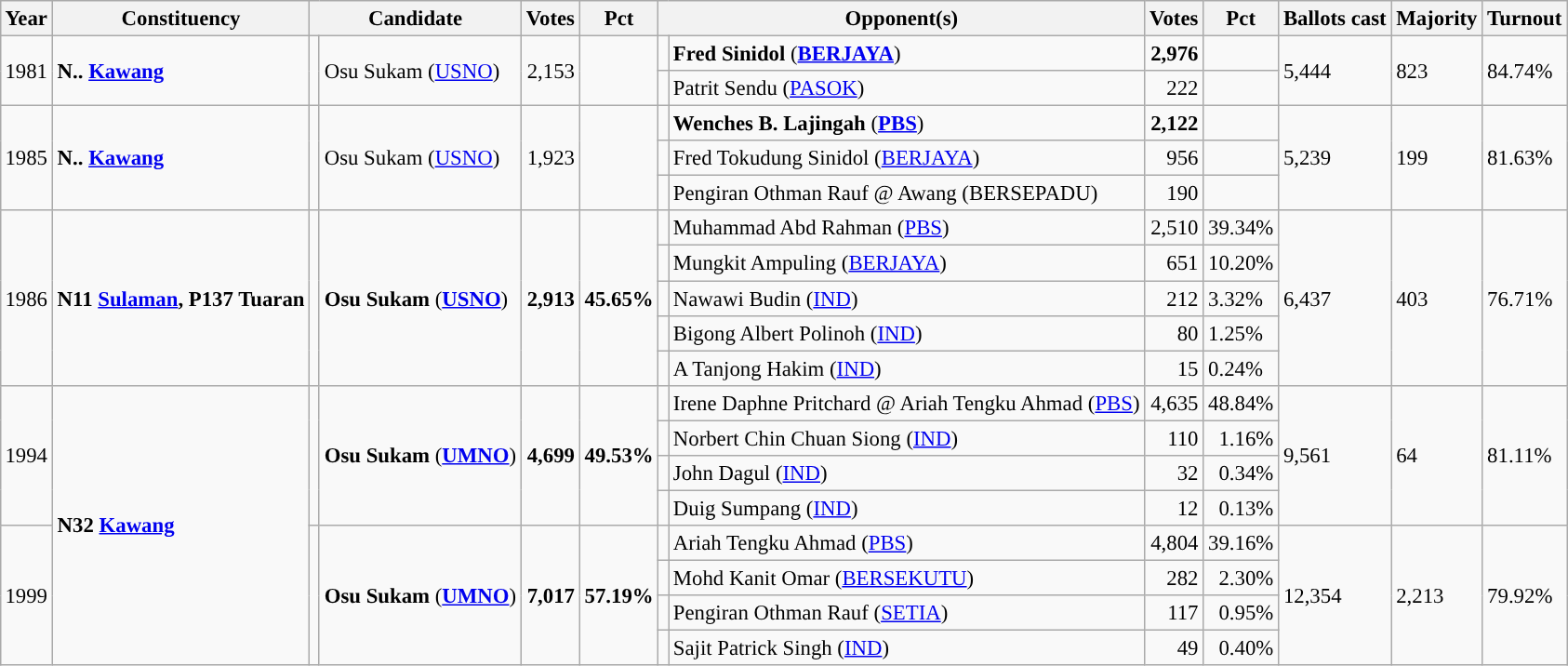<table class="wikitable" style="margin:0.5em ; font-size:95%">
<tr>
<th>Year</th>
<th>Constituency</th>
<th colspan=2>Candidate</th>
<th>Votes</th>
<th>Pct</th>
<th colspan=2>Opponent(s)</th>
<th>Votes</th>
<th>Pct</th>
<th>Ballots cast</th>
<th>Majority</th>
<th>Turnout</th>
</tr>
<tr>
<td rowspan="2">1981</td>
<td rowspan="2"><strong>N.. <a href='#'>Kawang</a></strong></td>
<td rowspan="2"></td>
<td rowspan="2">Osu Sukam (<a href='#'>USNO</a>)</td>
<td rowspan="2" align=right>2,153</td>
<td rowspan="2"></td>
<td></td>
<td><strong>Fred Sinidol</strong> (<a href='#'><strong>BERJAYA</strong></a>)</td>
<td align=right><strong>2,976</strong></td>
<td></td>
<td rowspan="2">5,444</td>
<td rowspan="2">823</td>
<td rowspan="2">84.74%</td>
</tr>
<tr>
<td></td>
<td>Patrit Sendu (<a href='#'>PASOK</a>)</td>
<td align=right>222</td>
<td></td>
</tr>
<tr>
<td rowspan="3">1985</td>
<td rowspan="3"><strong>N.. <a href='#'>Kawang</a></strong></td>
<td rowspan="3"></td>
<td rowspan="3">Osu Sukam (<a href='#'>USNO</a>)</td>
<td rowspan="3" align=right>1,923</td>
<td rowspan="3"></td>
<td></td>
<td><strong>Wenches B. Lajingah</strong>  (<a href='#'><strong>PBS</strong></a>)</td>
<td align=right><strong>2,122</strong></td>
<td></td>
<td rowspan="3">5,239</td>
<td rowspan="3">199</td>
<td rowspan="3">81.63%</td>
</tr>
<tr>
<td></td>
<td>Fred Tokudung Sinidol (<a href='#'>BERJAYA</a>)</td>
<td align=right>956</td>
<td></td>
</tr>
<tr>
<td></td>
<td>Pengiran Othman Rauf @ Awang (BERSEPADU)</td>
<td align=right>190</td>
<td></td>
</tr>
<tr>
<td rowspan=5>1986</td>
<td rowspan=5><strong>N11 <a href='#'>Sulaman</a>, P137 Tuaran</strong></td>
<td rowspan=5></td>
<td rowspan=5><strong>Osu Sukam</strong> (<a href='#'><strong>USNO</strong></a>)</td>
<td rowspan=5 align="right"><strong>2,913</strong></td>
<td rowspan=5><strong>45.65%</strong></td>
<td></td>
<td>Muhammad Abd Rahman (<a href='#'>PBS</a>)</td>
<td align="right">2,510</td>
<td>39.34%</td>
<td rowspan=5>6,437</td>
<td rowspan=5>403</td>
<td rowspan=5>76.71%</td>
</tr>
<tr>
<td></td>
<td>Mungkit Ampuling (<a href='#'>BERJAYA</a>)</td>
<td align="right">651</td>
<td>10.20%</td>
</tr>
<tr>
<td></td>
<td>Nawawi Budin (<a href='#'>IND</a>)</td>
<td align="right">212</td>
<td>3.32%</td>
</tr>
<tr>
<td></td>
<td>Bigong Albert Polinoh (<a href='#'>IND</a>)</td>
<td align="right">80</td>
<td>1.25%</td>
</tr>
<tr>
<td></td>
<td>A Tanjong Hakim (<a href='#'>IND</a>)</td>
<td align="right">15</td>
<td>0.24%</td>
</tr>
<tr>
<td rowspan=4>1994</td>
<td rowspan="8"><strong>N32 <a href='#'>Kawang</a></strong></td>
<td rowspan=4 ></td>
<td rowspan=4><strong>Osu Sukam</strong> (<a href='#'><strong>UMNO</strong></a>)</td>
<td rowspan=4 align="right"><strong>4,699</strong></td>
<td rowspan=4><strong>49.53%</strong></td>
<td></td>
<td>Irene Daphne Pritchard @ Ariah Tengku Ahmad (<a href='#'>PBS</a>)</td>
<td align="right">4,635</td>
<td>48.84%</td>
<td rowspan=4>9,561</td>
<td rowspan=4>64</td>
<td rowspan=4>81.11%</td>
</tr>
<tr>
<td></td>
<td>Norbert Chin Chuan Siong (<a href='#'>IND</a>)</td>
<td align="right">110</td>
<td align=right>1.16%</td>
</tr>
<tr>
<td></td>
<td>John Dagul (<a href='#'>IND</a>)</td>
<td align="right">32</td>
<td align=right>0.34%</td>
</tr>
<tr>
<td></td>
<td>Duig Sumpang (<a href='#'>IND</a>)</td>
<td align="right">12</td>
<td align=right>0.13%</td>
</tr>
<tr>
<td rowspan=4>1999</td>
<td rowspan=4 ></td>
<td rowspan=4><strong>Osu Sukam</strong> (<a href='#'><strong>UMNO</strong></a>)</td>
<td rowspan=4 align="right"><strong>7,017</strong></td>
<td rowspan=4><strong>57.19%</strong></td>
<td></td>
<td>Ariah Tengku Ahmad (<a href='#'>PBS</a>)</td>
<td align="right">4,804</td>
<td>39.16%</td>
<td rowspan=4>12,354</td>
<td rowspan=4>2,213</td>
<td rowspan=4>79.92%</td>
</tr>
<tr>
<td></td>
<td>Mohd Kanit Omar (<a href='#'>BERSEKUTU</a>)</td>
<td align="right">282</td>
<td align=right>2.30%</td>
</tr>
<tr>
<td></td>
<td>Pengiran Othman Rauf (<a href='#'>SETIA</a>)</td>
<td align="right">117</td>
<td align=right>0.95%</td>
</tr>
<tr>
<td></td>
<td>Sajit Patrick Singh (<a href='#'>IND</a>)</td>
<td align="right">49</td>
<td align=right>0.40%</td>
</tr>
</table>
